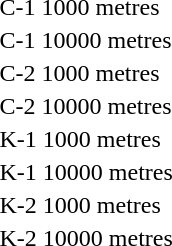<table>
<tr valign="top">
<td>C-1 1000 metres<br></td>
<td></td>
<td></td>
<td></td>
</tr>
<tr valign="top">
<td>C-1 10000 metres<br></td>
<td></td>
<td></td>
<td></td>
</tr>
<tr valign="top">
<td>C-2 1000 metres<br></td>
<td></td>
<td></td>
<td></td>
</tr>
<tr valign="top">
<td>C-2 10000 metres<br></td>
<td></td>
<td></td>
<td></td>
</tr>
<tr valign="top">
<td>K-1 1000 metres<br></td>
<td></td>
<td></td>
<td></td>
</tr>
<tr valign="top">
<td>K-1 10000 metres<br></td>
<td></td>
<td></td>
<td></td>
</tr>
<tr valign="top">
<td>K-2 1000 metres<br></td>
<td></td>
<td></td>
<td></td>
</tr>
<tr valign="top">
<td>K-2 10000 metres<br></td>
<td></td>
<td></td>
<td></td>
</tr>
</table>
